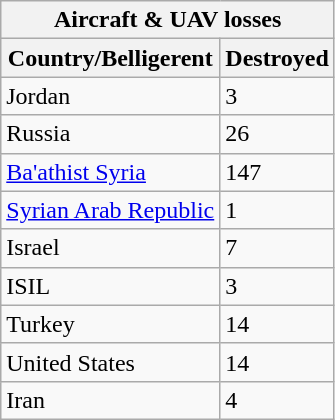<table class="wikitable sortable">
<tr>
<th colspan="2">Aircraft & UAV losses</th>
</tr>
<tr>
<th>Country/Belligerent</th>
<th data-sort-type="number">Destroyed</th>
</tr>
<tr>
<td> Jordan</td>
<td>3</td>
</tr>
<tr>
<td> Russia</td>
<td>26</td>
</tr>
<tr>
<td> <a href='#'>Ba'athist Syria</a></td>
<td>147</td>
</tr>
<tr>
<td> <a href='#'>Syrian Arab Republic</a></td>
<td>1</td>
</tr>
<tr>
<td> Israel</td>
<td>7</td>
</tr>
<tr>
<td> ISIL</td>
<td>3</td>
</tr>
<tr>
<td> Turkey</td>
<td>14</td>
</tr>
<tr>
<td> United States</td>
<td>14</td>
</tr>
<tr>
<td> Iran</td>
<td>4</td>
</tr>
</table>
